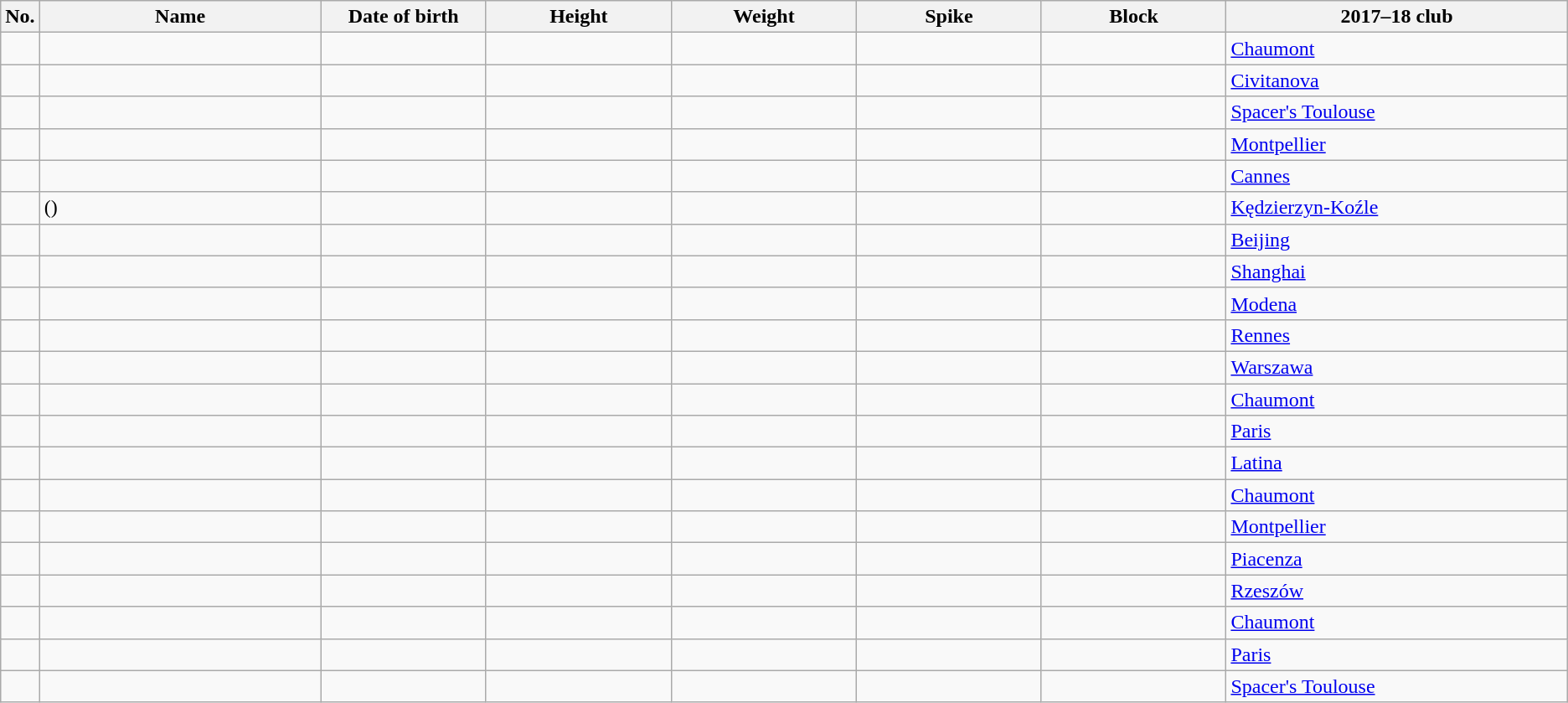<table class="wikitable sortable" style="font-size:100%; text-align:center;">
<tr>
<th>No.</th>
<th style="width:14em">Name</th>
<th style="width:8em">Date of birth</th>
<th style="width:9em">Height</th>
<th style="width:9em">Weight</th>
<th style="width:9em">Spike</th>
<th style="width:9em">Block</th>
<th style="width:17em">2017–18 club</th>
</tr>
<tr>
<td></td>
<td style="text-align:left;"></td>
<td style="text-align:right;"></td>
<td></td>
<td></td>
<td></td>
<td></td>
<td style="text-align:left;"> <a href='#'>Chaumont</a></td>
</tr>
<tr>
<td></td>
<td style="text-align:left;"></td>
<td style="text-align:right;"></td>
<td></td>
<td></td>
<td></td>
<td></td>
<td style="text-align:left;"> <a href='#'>Civitanova</a></td>
</tr>
<tr>
<td></td>
<td style="text-align:left;"></td>
<td style="text-align:right;"></td>
<td></td>
<td></td>
<td></td>
<td></td>
<td style="text-align:left;"> <a href='#'>Spacer's Toulouse</a></td>
</tr>
<tr>
<td></td>
<td style="text-align:left;"></td>
<td style="text-align:right;"></td>
<td></td>
<td></td>
<td></td>
<td></td>
<td style="text-align:left;"> <a href='#'>Montpellier</a></td>
</tr>
<tr>
<td></td>
<td style="text-align:left;"></td>
<td style="text-align:right;"></td>
<td></td>
<td></td>
<td></td>
<td></td>
<td style="text-align:left;"> <a href='#'>Cannes</a></td>
</tr>
<tr>
<td></td>
<td style="text-align:left;"> ()</td>
<td style="text-align:right;"></td>
<td></td>
<td></td>
<td></td>
<td></td>
<td style="text-align:left;"> <a href='#'>Kędzierzyn-Koźle</a></td>
</tr>
<tr>
<td></td>
<td style="text-align:left;"></td>
<td style="text-align:right;"></td>
<td></td>
<td></td>
<td></td>
<td></td>
<td style="text-align:left;"> <a href='#'>Beijing</a></td>
</tr>
<tr>
<td></td>
<td style="text-align:left;"></td>
<td style="text-align:right;"></td>
<td></td>
<td></td>
<td></td>
<td></td>
<td style="text-align:left;"> <a href='#'>Shanghai</a></td>
</tr>
<tr>
<td></td>
<td style="text-align:left;"></td>
<td style="text-align:right;"></td>
<td></td>
<td></td>
<td></td>
<td></td>
<td style="text-align:left;"> <a href='#'>Modena</a></td>
</tr>
<tr>
<td></td>
<td style="text-align:left;"></td>
<td style="text-align:right;"></td>
<td></td>
<td></td>
<td></td>
<td></td>
<td style="text-align:left;"> <a href='#'>Rennes</a></td>
</tr>
<tr>
<td></td>
<td style="text-align:left;"></td>
<td style="text-align:right;"></td>
<td></td>
<td></td>
<td></td>
<td></td>
<td style="text-align:left;"> <a href='#'>Warszawa</a></td>
</tr>
<tr>
<td></td>
<td style="text-align:left;"></td>
<td style="text-align:right;"></td>
<td></td>
<td></td>
<td></td>
<td></td>
<td style="text-align:left;"> <a href='#'>Chaumont</a></td>
</tr>
<tr>
<td></td>
<td style="text-align:left;"></td>
<td style="text-align:right;"></td>
<td></td>
<td></td>
<td></td>
<td></td>
<td style="text-align:left;"> <a href='#'>Paris</a></td>
</tr>
<tr>
<td></td>
<td style="text-align:left;"></td>
<td style="text-align:right;"></td>
<td></td>
<td></td>
<td></td>
<td></td>
<td style="text-align:left;"> <a href='#'>Latina</a></td>
</tr>
<tr>
<td></td>
<td style="text-align:left;"></td>
<td style="text-align:right;"></td>
<td></td>
<td></td>
<td></td>
<td></td>
<td style="text-align:left;"> <a href='#'>Chaumont</a></td>
</tr>
<tr>
<td></td>
<td style="text-align:left;"></td>
<td style="text-align:right;"></td>
<td></td>
<td></td>
<td></td>
<td></td>
<td style="text-align:left;"> <a href='#'>Montpellier</a></td>
</tr>
<tr>
<td></td>
<td style="text-align:left;"></td>
<td style="text-align:right;"></td>
<td></td>
<td></td>
<td></td>
<td></td>
<td style="text-align:left;"> <a href='#'>Piacenza</a></td>
</tr>
<tr>
<td></td>
<td style="text-align:left;"></td>
<td style="text-align:right;"></td>
<td></td>
<td></td>
<td></td>
<td></td>
<td style="text-align:left;"> <a href='#'>Rzeszów</a></td>
</tr>
<tr>
<td></td>
<td style="text-align:left;"></td>
<td style="text-align:right;"></td>
<td></td>
<td></td>
<td></td>
<td></td>
<td style="text-align:left;"> <a href='#'>Chaumont</a></td>
</tr>
<tr>
<td></td>
<td style="text-align:left;"></td>
<td style="text-align:right;"></td>
<td></td>
<td></td>
<td></td>
<td></td>
<td style="text-align:left;"> <a href='#'>Paris</a></td>
</tr>
<tr>
<td></td>
<td style="text-align:left;"></td>
<td style="text-align:right;"></td>
<td></td>
<td></td>
<td></td>
<td></td>
<td style="text-align:left;"> <a href='#'>Spacer's Toulouse</a></td>
</tr>
</table>
